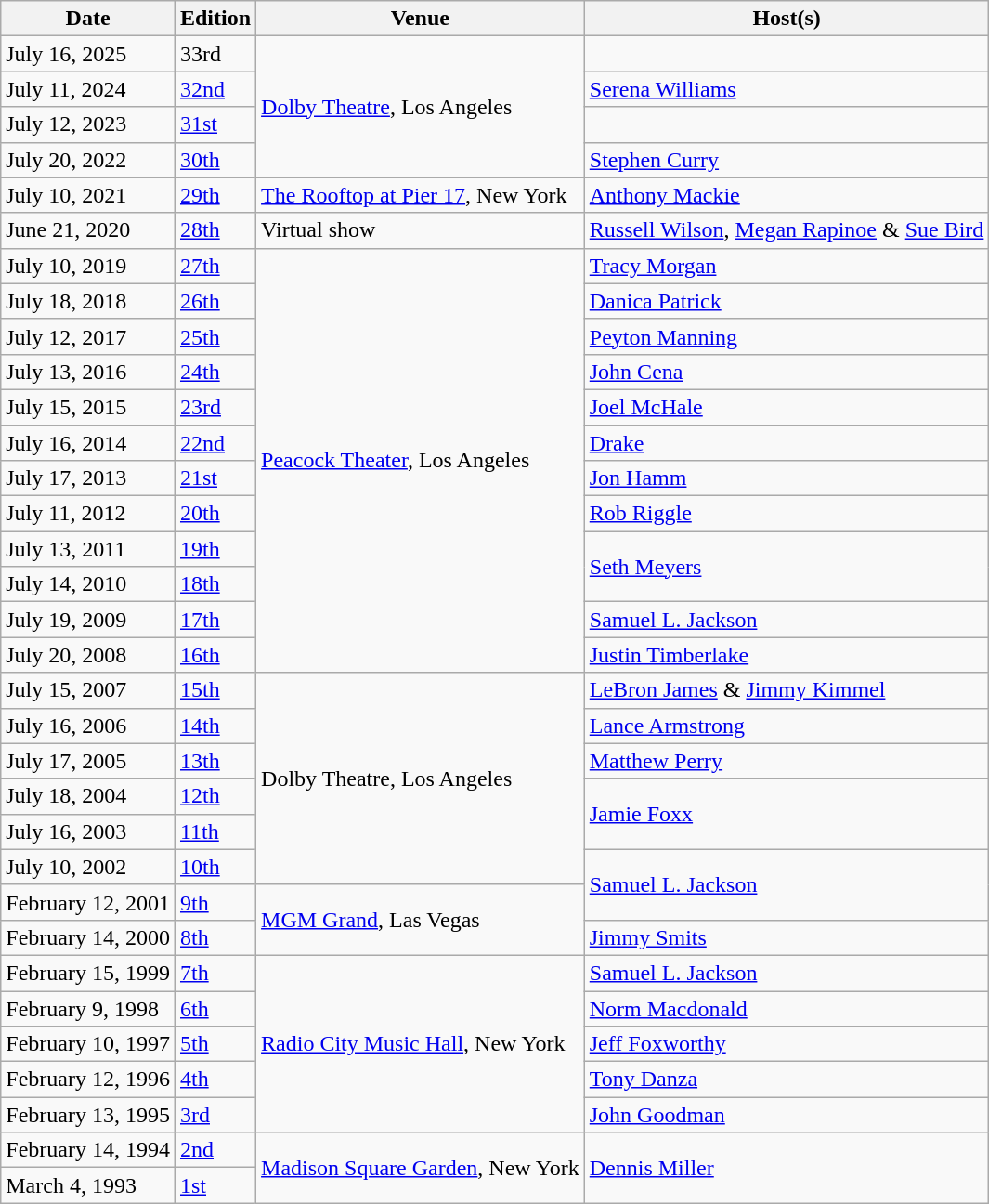<table class="wikitable">
<tr style="white-space: nowrap;">
<th>Date</th>
<th>Edition</th>
<th>Venue</th>
<th>Host(s)</th>
</tr>
<tr>
<td>July 16, 2025</td>
<td>33rd</td>
<td rowspan=4><a href='#'>Dolby Theatre</a>, Los Angeles</td>
<td></td>
</tr>
<tr>
<td>July 11, 2024</td>
<td><a href='#'>32nd</a></td>
<td><a href='#'>Serena Williams</a></td>
</tr>
<tr>
<td>July 12, 2023</td>
<td><a href='#'>31st</a></td>
<td></td>
</tr>
<tr>
<td>July 20, 2022</td>
<td><a href='#'>30th</a></td>
<td><a href='#'>Stephen Curry</a></td>
</tr>
<tr>
<td>July 10, 2021</td>
<td><a href='#'>29th</a></td>
<td><a href='#'>The Rooftop at Pier 17</a>, New York</td>
<td><a href='#'>Anthony Mackie</a></td>
</tr>
<tr>
<td>June 21, 2020</td>
<td><a href='#'>28th</a></td>
<td>Virtual show</td>
<td><a href='#'>Russell Wilson</a>, <a href='#'>Megan Rapinoe</a> & <a href='#'>Sue Bird</a></td>
</tr>
<tr>
<td>July 10, 2019</td>
<td><a href='#'>27th</a></td>
<td rowspan=12><a href='#'>Peacock Theater</a>, Los Angeles</td>
<td><a href='#'>Tracy Morgan</a></td>
</tr>
<tr>
<td>July 18, 2018</td>
<td><a href='#'>26th</a></td>
<td><a href='#'>Danica Patrick</a></td>
</tr>
<tr>
<td>July 12, 2017</td>
<td><a href='#'>25th</a></td>
<td><a href='#'>Peyton Manning</a></td>
</tr>
<tr>
<td>July 13, 2016</td>
<td><a href='#'>24th</a></td>
<td><a href='#'>John Cena</a></td>
</tr>
<tr>
<td>July 15, 2015</td>
<td><a href='#'>23rd</a></td>
<td><a href='#'>Joel McHale</a></td>
</tr>
<tr>
<td>July 16, 2014</td>
<td><a href='#'>22nd</a></td>
<td><a href='#'>Drake</a></td>
</tr>
<tr>
<td>July 17, 2013</td>
<td><a href='#'>21st</a></td>
<td><a href='#'>Jon Hamm</a></td>
</tr>
<tr>
<td>July 11, 2012</td>
<td><a href='#'>20th</a></td>
<td><a href='#'>Rob Riggle</a></td>
</tr>
<tr>
<td>July 13, 2011</td>
<td><a href='#'>19th</a></td>
<td rowspan="2"><a href='#'>Seth Meyers</a></td>
</tr>
<tr>
<td>July 14, 2010</td>
<td><a href='#'>18th</a></td>
</tr>
<tr>
<td>July 19, 2009</td>
<td><a href='#'>17th</a></td>
<td><a href='#'>Samuel L. Jackson</a></td>
</tr>
<tr>
<td>July 20, 2008</td>
<td><a href='#'>16th</a></td>
<td><a href='#'>Justin Timberlake</a></td>
</tr>
<tr>
<td>July 15, 2007</td>
<td><a href='#'>15th</a></td>
<td rowspan="6">Dolby Theatre, Los Angeles</td>
<td><a href='#'>LeBron James</a> & <a href='#'>Jimmy Kimmel</a></td>
</tr>
<tr>
<td>July 16, 2006</td>
<td><a href='#'>14th</a></td>
<td><a href='#'>Lance Armstrong</a></td>
</tr>
<tr>
<td>July 17, 2005</td>
<td><a href='#'>13th</a></td>
<td><a href='#'>Matthew Perry</a></td>
</tr>
<tr>
<td>July 18, 2004</td>
<td><a href='#'>12th</a></td>
<td rowspan="2"><a href='#'>Jamie Foxx</a></td>
</tr>
<tr>
<td>July 16, 2003</td>
<td><a href='#'>11th</a></td>
</tr>
<tr>
<td>July 10, 2002</td>
<td><a href='#'>10th</a></td>
<td rowspan="2"><a href='#'>Samuel L. Jackson</a></td>
</tr>
<tr>
<td>February 12, 2001</td>
<td><a href='#'>9th</a></td>
<td rowspan="2"><a href='#'>MGM Grand</a>, Las Vegas</td>
</tr>
<tr>
<td>February 14, 2000</td>
<td><a href='#'>8th</a></td>
<td><a href='#'>Jimmy Smits</a></td>
</tr>
<tr>
<td>February 15, 1999</td>
<td><a href='#'>7th</a></td>
<td rowspan="5"><a href='#'>Radio City Music Hall</a>, New York</td>
<td><a href='#'>Samuel L. Jackson</a></td>
</tr>
<tr>
<td>February 9, 1998</td>
<td><a href='#'>6th</a></td>
<td><a href='#'>Norm Macdonald</a></td>
</tr>
<tr>
<td>February 10, 1997</td>
<td><a href='#'>5th</a></td>
<td><a href='#'>Jeff Foxworthy</a></td>
</tr>
<tr>
<td>February 12, 1996</td>
<td><a href='#'>4th</a></td>
<td><a href='#'>Tony Danza</a></td>
</tr>
<tr>
<td>February 13, 1995</td>
<td><a href='#'>3rd</a></td>
<td><a href='#'>John Goodman</a></td>
</tr>
<tr>
<td>February 14, 1994</td>
<td><a href='#'>2nd</a></td>
<td rowspan="2"><a href='#'>Madison Square Garden</a>, New York</td>
<td rowspan="2"><a href='#'>Dennis Miller</a></td>
</tr>
<tr>
<td>March 4, 1993</td>
<td><a href='#'>1st</a></td>
</tr>
</table>
